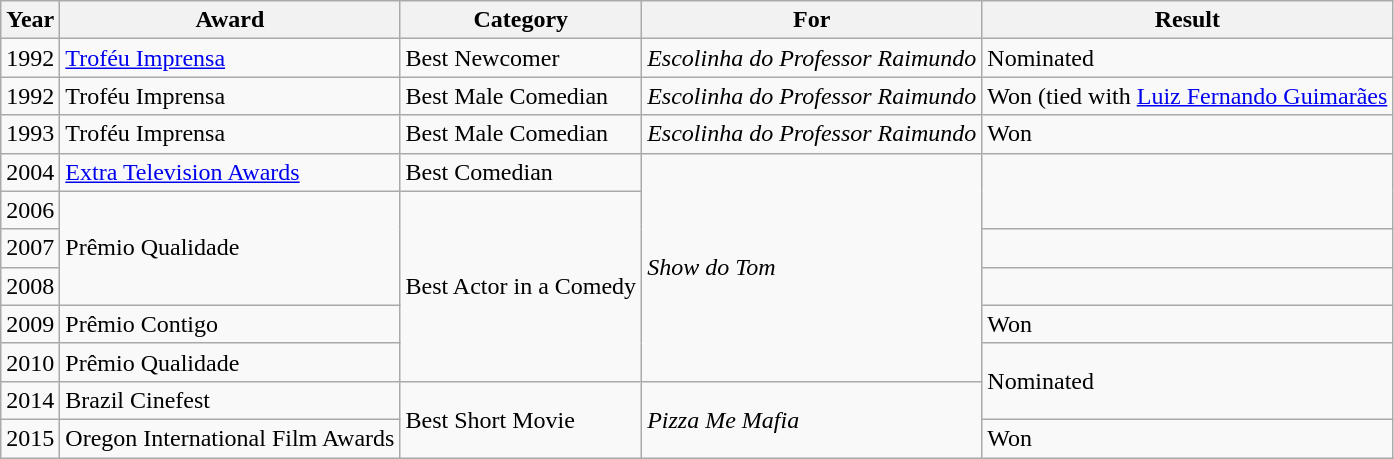<table class="wikitable sortable">
<tr>
<th>Year</th>
<th>Award</th>
<th>Category</th>
<th>For</th>
<th>Result</th>
</tr>
<tr>
<td>1992</td>
<td><a href='#'>Troféu Imprensa</a></td>
<td>Best Newcomer</td>
<td><em>Escolinha do Professor Raimundo</em></td>
<td>Nominated</td>
</tr>
<tr>
<td>1992</td>
<td>Troféu Imprensa</td>
<td>Best Male Comedian</td>
<td><em>Escolinha do Professor Raimundo</em></td>
<td>Won (tied with <a href='#'>Luiz Fernando Guimarães</a></td>
</tr>
<tr>
<td>1993</td>
<td>Troféu Imprensa</td>
<td>Best Male Comedian</td>
<td><em>Escolinha do Professor Raimundo</em></td>
<td>Won</td>
</tr>
<tr>
<td>2004</td>
<td><a href='#'>Extra Television Awards</a></td>
<td>Best Comedian</td>
<td rowspan="6"><em>Show do Tom</em></td>
</tr>
<tr>
<td>2006</td>
<td rowspan="3">Prêmio Qualidade</td>
<td rowspan="5">Best Actor in a Comedy</td>
</tr>
<tr>
<td>2007</td>
<td></td>
</tr>
<tr>
<td>2008</td>
</tr>
<tr>
<td>2009</td>
<td>Prêmio Contigo</td>
<td>Won</td>
</tr>
<tr>
<td>2010</td>
<td>Prêmio Qualidade</td>
<td rowspan="2">Nominated</td>
</tr>
<tr>
<td>2014</td>
<td>Brazil Cinefest</td>
<td rowspan="2">Best Short Movie</td>
<td rowspan="2"><em>Pizza Me Mafia</em></td>
</tr>
<tr>
<td>2015</td>
<td>Oregon International Film Awards</td>
<td>Won</td>
</tr>
</table>
